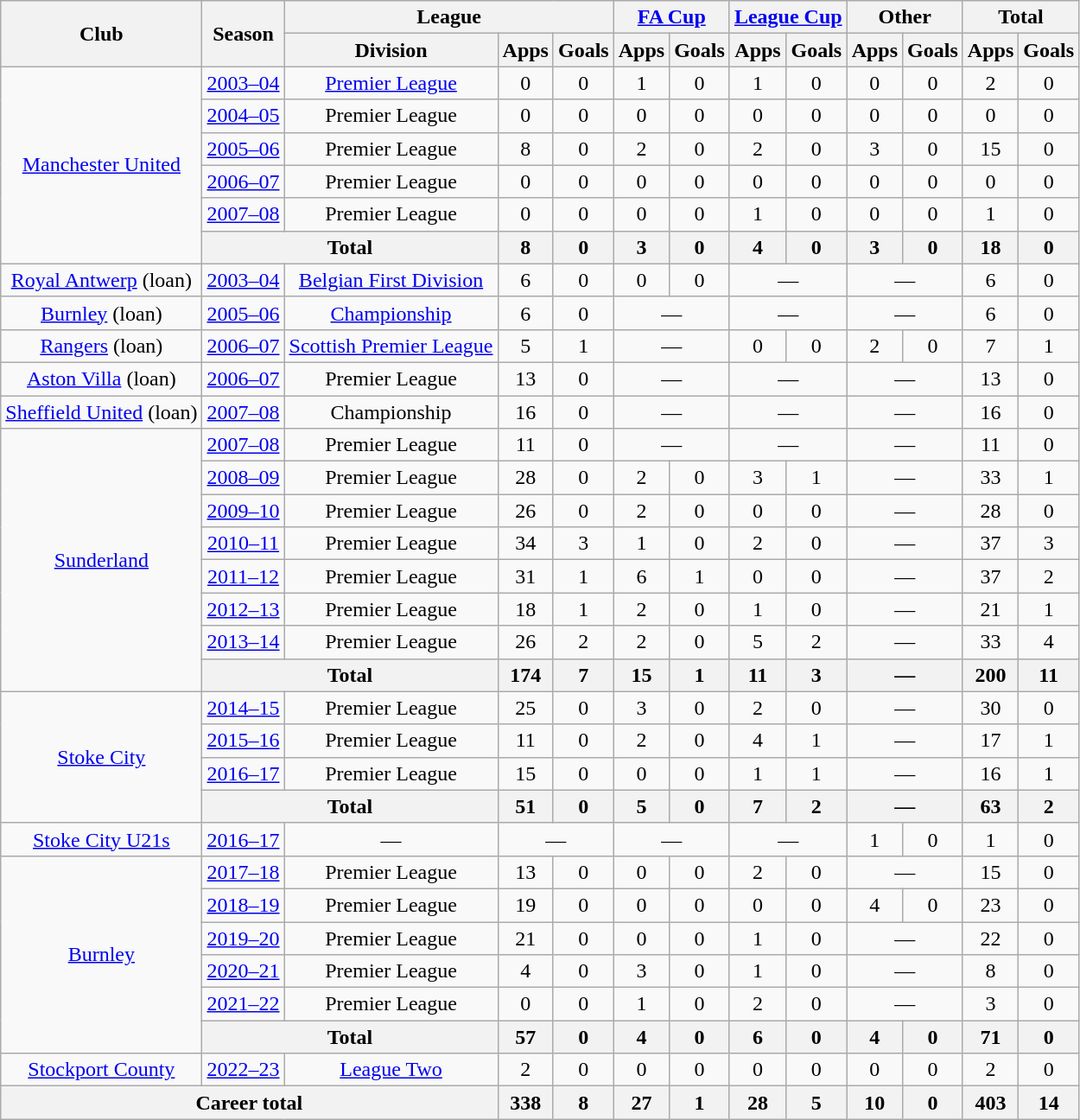<table class="wikitable" style="text-align:center">
<tr>
<th rowspan=2>Club</th>
<th rowspan=2>Season</th>
<th colspan=3>League</th>
<th colspan=2><a href='#'>FA Cup</a></th>
<th colspan=2><a href='#'>League Cup</a></th>
<th colspan=2>Other</th>
<th colspan=2>Total</th>
</tr>
<tr>
<th>Division</th>
<th>Apps</th>
<th>Goals</th>
<th>Apps</th>
<th>Goals</th>
<th>Apps</th>
<th>Goals</th>
<th>Apps</th>
<th>Goals</th>
<th>Apps</th>
<th>Goals</th>
</tr>
<tr>
<td rowspan=6><a href='#'>Manchester United</a></td>
<td><a href='#'>2003–04</a></td>
<td><a href='#'>Premier League</a></td>
<td>0</td>
<td>0</td>
<td>1</td>
<td>0</td>
<td>1</td>
<td>0</td>
<td>0</td>
<td>0</td>
<td>2</td>
<td>0</td>
</tr>
<tr>
<td><a href='#'>2004–05</a></td>
<td>Premier League</td>
<td>0</td>
<td>0</td>
<td>0</td>
<td>0</td>
<td>0</td>
<td>0</td>
<td>0</td>
<td>0</td>
<td>0</td>
<td>0</td>
</tr>
<tr>
<td><a href='#'>2005–06</a></td>
<td>Premier League</td>
<td>8</td>
<td>0</td>
<td>2</td>
<td>0</td>
<td>2</td>
<td>0</td>
<td>3</td>
<td>0</td>
<td>15</td>
<td>0</td>
</tr>
<tr>
<td><a href='#'>2006–07</a></td>
<td>Premier League</td>
<td>0</td>
<td>0</td>
<td>0</td>
<td>0</td>
<td>0</td>
<td>0</td>
<td>0</td>
<td>0</td>
<td>0</td>
<td>0</td>
</tr>
<tr>
<td><a href='#'>2007–08</a></td>
<td>Premier League</td>
<td>0</td>
<td>0</td>
<td>0</td>
<td>0</td>
<td>1</td>
<td>0</td>
<td>0</td>
<td>0</td>
<td>1</td>
<td>0</td>
</tr>
<tr>
<th colspan=2>Total</th>
<th>8</th>
<th>0</th>
<th>3</th>
<th>0</th>
<th>4</th>
<th>0</th>
<th>3</th>
<th>0</th>
<th>18</th>
<th>0</th>
</tr>
<tr>
<td><a href='#'>Royal Antwerp</a> (loan)</td>
<td><a href='#'>2003–04</a></td>
<td><a href='#'>Belgian First Division</a></td>
<td>6</td>
<td>0</td>
<td>0</td>
<td>0</td>
<td colspan=2>—</td>
<td colspan=2>—</td>
<td>6</td>
<td>0</td>
</tr>
<tr>
<td><a href='#'>Burnley</a> (loan)</td>
<td><a href='#'>2005–06</a></td>
<td><a href='#'>Championship</a></td>
<td>6</td>
<td>0</td>
<td colspan=2>—</td>
<td colspan=2>—</td>
<td colspan=2>—</td>
<td>6</td>
<td>0</td>
</tr>
<tr>
<td><a href='#'>Rangers</a> (loan)</td>
<td><a href='#'>2006–07</a></td>
<td><a href='#'>Scottish Premier League</a></td>
<td>5</td>
<td>1</td>
<td colspan=2>—</td>
<td>0</td>
<td>0</td>
<td>2</td>
<td>0</td>
<td>7</td>
<td>1</td>
</tr>
<tr>
<td><a href='#'>Aston Villa</a> (loan)</td>
<td><a href='#'>2006–07</a></td>
<td>Premier League</td>
<td>13</td>
<td>0</td>
<td colspan=2>—</td>
<td colspan=2>—</td>
<td colspan=2>—</td>
<td>13</td>
<td>0</td>
</tr>
<tr>
<td><a href='#'>Sheffield United</a> (loan)</td>
<td><a href='#'>2007–08</a></td>
<td>Championship</td>
<td>16</td>
<td>0</td>
<td colspan=2>—</td>
<td colspan=2>—</td>
<td colspan=2>—</td>
<td>16</td>
<td>0</td>
</tr>
<tr>
<td rowspan=8><a href='#'>Sunderland</a></td>
<td><a href='#'>2007–08</a></td>
<td>Premier League</td>
<td>11</td>
<td>0</td>
<td colspan=2>—</td>
<td colspan=2>—</td>
<td colspan=2>—</td>
<td>11</td>
<td>0</td>
</tr>
<tr>
<td><a href='#'>2008–09</a></td>
<td>Premier League</td>
<td>28</td>
<td>0</td>
<td>2</td>
<td>0</td>
<td>3</td>
<td>1</td>
<td colspan=2>—</td>
<td>33</td>
<td>1</td>
</tr>
<tr>
<td><a href='#'>2009–10</a></td>
<td>Premier League</td>
<td>26</td>
<td>0</td>
<td>2</td>
<td>0</td>
<td>0</td>
<td>0</td>
<td colspan=2>—</td>
<td>28</td>
<td>0</td>
</tr>
<tr>
<td><a href='#'>2010–11</a></td>
<td>Premier League</td>
<td>34</td>
<td>3</td>
<td>1</td>
<td>0</td>
<td>2</td>
<td>0</td>
<td colspan=2>—</td>
<td>37</td>
<td>3</td>
</tr>
<tr>
<td><a href='#'>2011–12</a></td>
<td>Premier League</td>
<td>31</td>
<td>1</td>
<td>6</td>
<td>1</td>
<td>0</td>
<td>0</td>
<td colspan=2>—</td>
<td>37</td>
<td>2</td>
</tr>
<tr>
<td><a href='#'>2012–13</a></td>
<td>Premier League</td>
<td>18</td>
<td>1</td>
<td>2</td>
<td>0</td>
<td>1</td>
<td>0</td>
<td colspan=2>—</td>
<td>21</td>
<td>1</td>
</tr>
<tr>
<td><a href='#'>2013–14</a></td>
<td>Premier League</td>
<td>26</td>
<td>2</td>
<td>2</td>
<td>0</td>
<td>5</td>
<td>2</td>
<td colspan=2>—</td>
<td>33</td>
<td>4</td>
</tr>
<tr>
<th colspan=2>Total</th>
<th>174</th>
<th>7</th>
<th>15</th>
<th>1</th>
<th>11</th>
<th>3</th>
<th colspan=2>—</th>
<th>200</th>
<th>11</th>
</tr>
<tr>
<td rowspan=4><a href='#'>Stoke City</a></td>
<td><a href='#'>2014–15</a></td>
<td>Premier League</td>
<td>25</td>
<td>0</td>
<td>3</td>
<td>0</td>
<td>2</td>
<td>0</td>
<td colspan=2>—</td>
<td>30</td>
<td>0</td>
</tr>
<tr>
<td><a href='#'>2015–16</a></td>
<td>Premier League</td>
<td>11</td>
<td>0</td>
<td>2</td>
<td>0</td>
<td>4</td>
<td>1</td>
<td colspan=2>—</td>
<td>17</td>
<td>1</td>
</tr>
<tr>
<td><a href='#'>2016–17</a></td>
<td>Premier League</td>
<td>15</td>
<td>0</td>
<td>0</td>
<td>0</td>
<td>1</td>
<td>1</td>
<td colspan=2>—</td>
<td>16</td>
<td>1</td>
</tr>
<tr>
<th colspan=2>Total</th>
<th>51</th>
<th>0</th>
<th>5</th>
<th>0</th>
<th>7</th>
<th>2</th>
<th colspan=2>—</th>
<th>63</th>
<th>2</th>
</tr>
<tr>
<td><a href='#'>Stoke City U21s</a></td>
<td><a href='#'>2016–17</a></td>
<td colspan=1>—</td>
<td colspan=2>—</td>
<td colspan=2>—</td>
<td colspan=2>—</td>
<td>1</td>
<td>0</td>
<td>1</td>
<td>0</td>
</tr>
<tr>
<td rowspan=6><a href='#'>Burnley</a></td>
<td><a href='#'>2017–18</a></td>
<td>Premier League</td>
<td>13</td>
<td>0</td>
<td>0</td>
<td>0</td>
<td>2</td>
<td>0</td>
<td colspan=2>—</td>
<td>15</td>
<td>0</td>
</tr>
<tr>
<td><a href='#'>2018–19</a></td>
<td>Premier League</td>
<td>19</td>
<td>0</td>
<td>0</td>
<td>0</td>
<td>0</td>
<td>0</td>
<td>4</td>
<td>0</td>
<td>23</td>
<td>0</td>
</tr>
<tr>
<td><a href='#'>2019–20</a></td>
<td>Premier League</td>
<td>21</td>
<td>0</td>
<td>0</td>
<td>0</td>
<td>1</td>
<td>0</td>
<td colspan=2>—</td>
<td>22</td>
<td>0</td>
</tr>
<tr>
<td><a href='#'>2020–21</a></td>
<td>Premier League</td>
<td>4</td>
<td>0</td>
<td>3</td>
<td>0</td>
<td>1</td>
<td>0</td>
<td colspan=2>—</td>
<td>8</td>
<td>0</td>
</tr>
<tr>
<td><a href='#'>2021–22</a></td>
<td>Premier League</td>
<td>0</td>
<td>0</td>
<td>1</td>
<td>0</td>
<td>2</td>
<td>0</td>
<td colspan=2>—</td>
<td>3</td>
<td>0</td>
</tr>
<tr>
<th colspan=2>Total</th>
<th>57</th>
<th>0</th>
<th>4</th>
<th>0</th>
<th>6</th>
<th>0</th>
<th>4</th>
<th>0</th>
<th>71</th>
<th>0</th>
</tr>
<tr>
<td><a href='#'>Stockport County</a></td>
<td><a href='#'>2022–23</a></td>
<td><a href='#'>League Two</a></td>
<td>2</td>
<td>0</td>
<td>0</td>
<td>0</td>
<td>0</td>
<td>0</td>
<td>0</td>
<td>0</td>
<td>2</td>
<td>0</td>
</tr>
<tr>
<th colspan="3">Career total</th>
<th>338</th>
<th>8</th>
<th>27</th>
<th>1</th>
<th>28</th>
<th>5</th>
<th>10</th>
<th>0</th>
<th>403</th>
<th>14</th>
</tr>
</table>
